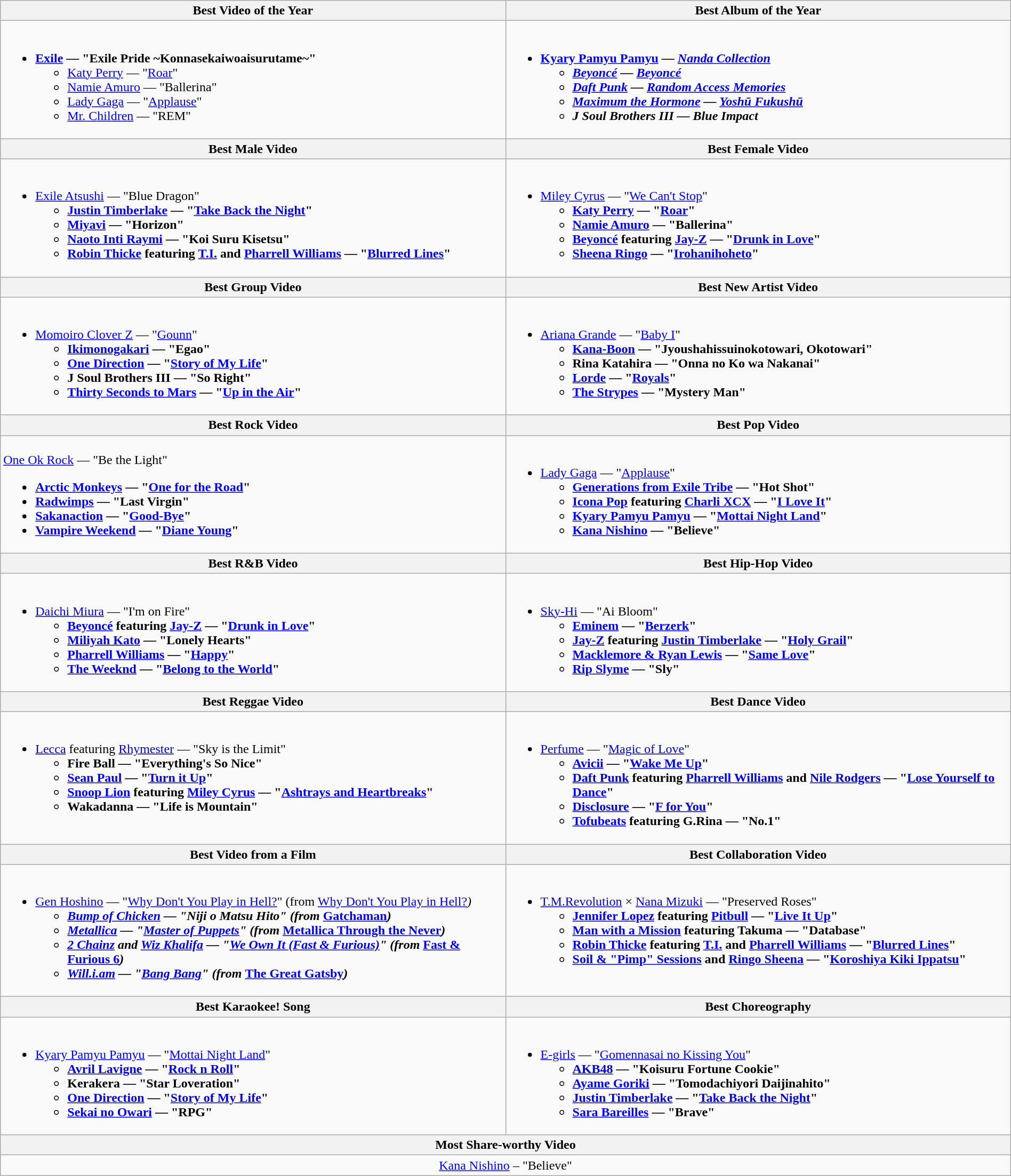<table class="wikitable" style="width:100%;">
<tr>
<th style="width:50%">Best Video of the Year</th>
<th style="width:50%">Best Album of the Year</th>
</tr>
<tr>
<td valign="top"><br><ul><li><strong><a href='#'>Exile</a> — "Exile Pride ~Konnasekaiwoaisurutame~"</strong><ul><li><a href='#'>Katy Perry</a> — "<a href='#'>Roar</a>"</li><li><a href='#'>Namie Amuro</a> — "Ballerina"</li><li><a href='#'>Lady Gaga</a> — "<a href='#'>Applause</a>"</li><li><a href='#'>Mr. Children</a> — "REM"</li></ul></li></ul></td>
<td valign="top"><br><ul><li><strong><a href='#'>Kyary Pamyu Pamyu</a> — <em><a href='#'>Nanda Collection</a><strong><em><ul><li><a href='#'>Beyoncé</a> — </em><a href='#'>Beyoncé</a><em></li><li><a href='#'>Daft Punk</a> — </em><a href='#'>Random Access Memories</a><em></li><li><a href='#'>Maximum the Hormone</a> — </em><a href='#'>Yoshū Fukushū</a><em></li><li>J Soul Brothers III — </em>Blue Impact<em></li></ul></li></ul></td>
</tr>
<tr>
<th style="width:50%">Best Male Video</th>
<th style="width:50%">Best Female Video</th>
</tr>
<tr>
<td valign="top"><br><ul><li></strong><a href='#'>Exile Atsushi</a> — "Blue Dragon"<strong><ul><li><a href='#'>Justin Timberlake</a> — "<a href='#'>Take Back the Night</a>"</li><li><a href='#'>Miyavi</a> — "Horizon"</li><li><a href='#'>Naoto Inti Raymi</a> — "Koi Suru Kisetsu"</li><li><a href='#'>Robin Thicke</a> featuring <a href='#'>T.I.</a> and <a href='#'>Pharrell Williams</a> — "<a href='#'>Blurred Lines</a>"</li></ul></li></ul></td>
<td valign="top"><br><ul><li></strong><a href='#'>Miley Cyrus</a> — "<a href='#'>We Can't Stop</a>"<strong><ul><li><a href='#'>Katy Perry</a> — "<a href='#'>Roar</a>"</li><li><a href='#'>Namie Amuro</a> — "Ballerina"</li><li><a href='#'>Beyoncé</a> featuring <a href='#'>Jay-Z</a> — "<a href='#'>Drunk in Love</a>"</li><li><a href='#'>Sheena Ringo</a> — "<a href='#'>Irohanihoheto</a>"</li></ul></li></ul></td>
</tr>
<tr>
<th style="width:50%">Best Group Video</th>
<th style="width:50%">Best New Artist Video</th>
</tr>
<tr>
<td valign="top"><br><ul><li></strong><a href='#'>Momoiro Clover Z</a> — "<a href='#'>Gounn</a>"<strong><ul><li><a href='#'>Ikimonogakari</a> — "Egao"</li><li><a href='#'>One Direction</a> — "<a href='#'>Story of My Life</a>"</li><li>J Soul Brothers III — "So Right"</li><li><a href='#'>Thirty Seconds to Mars</a> — "<a href='#'>Up in the Air</a>"</li></ul></li></ul></td>
<td valign="top"><br><ul><li></strong><a href='#'>Ariana Grande</a> — "<a href='#'>Baby I</a>"<strong><ul><li><a href='#'>Kana-Boon</a> — "Jyoushahissuinokotowari, Okotowari"</li><li>Rina Katahira — "Onna no Ko wa Nakanai"</li><li><a href='#'>Lorde</a> — "<a href='#'>Royals</a>"</li><li><a href='#'>The Strypes</a> — "Mystery Man"</li></ul></li></ul></td>
</tr>
<tr>
<th style="width:50%">Best Rock Video</th>
<th style="width:50%">Best Pop Video</th>
</tr>
<tr>
<td valign="top"><br></strong><a href='#'>One Ok Rock</a> — "Be the Light"<strong><ul><li><a href='#'>Arctic Monkeys</a> — "<a href='#'>One for the Road</a>"</li><li><a href='#'>Radwimps</a> — "Last Virgin"</li><li><a href='#'>Sakanaction</a> — "<a href='#'>Good-Bye</a>"</li><li><a href='#'>Vampire Weekend</a> — "<a href='#'>Diane Young</a>"</li></ul></td>
<td valign="top"><br><ul><li></strong><a href='#'>Lady Gaga</a> — "<a href='#'>Applause</a>"<strong><ul><li><a href='#'>Generations from Exile Tribe</a> — "Hot Shot"</li><li><a href='#'>Icona Pop</a> featuring <a href='#'>Charli XCX</a> — "<a href='#'>I Love It</a>"</li><li><a href='#'>Kyary Pamyu Pamyu</a> — "<a href='#'>Mottai Night Land</a>"</li><li><a href='#'>Kana Nishino</a> — "Believe"</li></ul></li></ul></td>
</tr>
<tr>
<th style="width:50%">Best R&B Video</th>
<th style="width:50%">Best Hip-Hop Video</th>
</tr>
<tr>
<td valign="top"><br><ul><li></strong><a href='#'>Daichi Miura</a> — "I'm on Fire"<strong><ul><li><a href='#'>Beyoncé</a> featuring <a href='#'>Jay-Z</a> — "<a href='#'>Drunk in Love</a>"</li><li><a href='#'>Miliyah Kato</a> — "Lonely Hearts"</li><li><a href='#'>Pharrell Williams</a> — "<a href='#'>Happy</a>"</li><li><a href='#'>The Weeknd</a> — "<a href='#'>Belong to the World</a>"</li></ul></li></ul></td>
<td valign="top"><br><ul><li></strong><a href='#'>Sky-Hi</a> — "Ai Bloom"<strong><ul><li><a href='#'>Eminem</a> — "<a href='#'>Berzerk</a>"</li><li><a href='#'>Jay-Z</a> featuring <a href='#'>Justin Timberlake</a> — "<a href='#'>Holy Grail</a>"</li><li><a href='#'>Macklemore & Ryan Lewis</a> — "<a href='#'>Same Love</a>"</li><li><a href='#'>Rip Slyme</a> — "Sly"</li></ul></li></ul></td>
</tr>
<tr>
<th style="width:50%">Best Reggae Video</th>
<th style="width:50%">Best Dance Video</th>
</tr>
<tr>
<td valign="top"><br><ul><li></strong><a href='#'>Lecca</a> featuring <a href='#'>Rhymester</a> — "Sky is the Limit"<strong><ul><li>Fire Ball — "Everything's So Nice"</li><li><a href='#'>Sean Paul</a> — "<a href='#'>Turn it Up</a>"</li><li><a href='#'>Snoop Lion</a> featuring <a href='#'>Miley Cyrus</a> — "<a href='#'>Ashtrays and Heartbreaks</a>"</li><li>Wakadanna — "Life is Mountain"</li></ul></li></ul></td>
<td valign="top"><br><ul><li></strong><a href='#'>Perfume</a> — "<a href='#'>Magic of Love</a>"<strong><ul><li><a href='#'>Avicii</a> — "<a href='#'>Wake Me Up</a>"</li><li><a href='#'>Daft Punk</a> featuring <a href='#'>Pharrell Williams</a> and <a href='#'>Nile Rodgers</a> — "<a href='#'>Lose Yourself to Dance</a>"</li><li><a href='#'>Disclosure</a> — "<a href='#'>F for You</a>"</li><li><a href='#'>Tofubeats</a> featuring G.Rina — "No.1"</li></ul></li></ul></td>
</tr>
<tr>
<th style="width:50%">Best Video from a Film</th>
<th style="width:50%">Best Collaboration Video</th>
</tr>
<tr>
<td valign="top"><br><ul><li></strong><a href='#'>Gen Hoshino</a> — "<a href='#'>Why Don't You Play in Hell?</a>" (from </em><a href='#'>Why Don't You Play in Hell?</a><em>)<strong><ul><li><a href='#'>Bump of Chicken</a> — "Niji o Matsu Hito" (from </em><a href='#'>Gatchaman</a><em>)</li><li><a href='#'>Metallica</a> — "<a href='#'>Master of Puppets</a>" (from </em><a href='#'>Metallica Through the Never</a><em>)</li><li><a href='#'>2 Chainz</a> and <a href='#'>Wiz Khalifa</a> — "<a href='#'>We Own It (Fast & Furious)</a>" (from </em><a href='#'>Fast & Furious 6</a><em>)</li><li><a href='#'>Will.i.am</a> — "<a href='#'>Bang Bang</a>" (from </em><a href='#'>The Great Gatsby</a><em>)</li></ul></li></ul></td>
<td valign="top"><br><ul><li></strong><a href='#'>T.M.Revolution</a> × <a href='#'>Nana Mizuki</a> — "Preserved Roses"<strong><ul><li><a href='#'>Jennifer Lopez</a> featuring <a href='#'>Pitbull</a> — "<a href='#'>Live It Up</a>"</li><li><a href='#'>Man with a Mission</a> featuring Takuma — "Database"</li><li><a href='#'>Robin Thicke</a> featuring <a href='#'>T.I.</a> and <a href='#'>Pharrell Williams</a> — "<a href='#'>Blurred Lines</a>"</li><li><a href='#'>Soil & "Pimp" Sessions</a> and <a href='#'>Ringo Sheena</a> — "<a href='#'>Koroshiya Kiki Ippatsu</a>"</li></ul></li></ul></td>
</tr>
<tr>
<th style="width:50%">Best Karaokee! Song</th>
<th style="width:50%">Best Choreography</th>
</tr>
<tr>
<td valign="top"><br><ul><li></strong><a href='#'>Kyary Pamyu Pamyu</a> — "<a href='#'>Mottai Night Land</a>"<strong><ul><li><a href='#'>Avril Lavigne</a> — "<a href='#'>Rock n Roll</a>"</li><li>Kerakera — "Star Loveration"</li><li><a href='#'>One Direction</a> — "<a href='#'>Story of My Life</a>"</li><li><a href='#'>Sekai no Owari</a> — "RPG"</li></ul></li></ul></td>
<td valign="top"><br><ul><li></strong><a href='#'>E-girls</a> — "<a href='#'>Gomennasai no Kissing You</a>"<strong><ul><li><a href='#'>AKB48</a> — "Koisuru Fortune Cookie"</li><li><a href='#'>Ayame Goriki</a> — "Tomodachiyori Daijinahito"</li><li><a href='#'>Justin Timberlake</a> — "<a href='#'>Take Back the Night</a>"</li><li><a href='#'>Sara Bareilles</a> — "Brave"</li></ul></li></ul></td>
</tr>
<tr>
<th style="width:50%" colspan="2">Most Share-worthy Video</th>
</tr>
<tr>
<td align=center colspan="2"></strong><a href='#'>Kana Nishino</a> – "Believe"<strong></td>
</tr>
</table>
